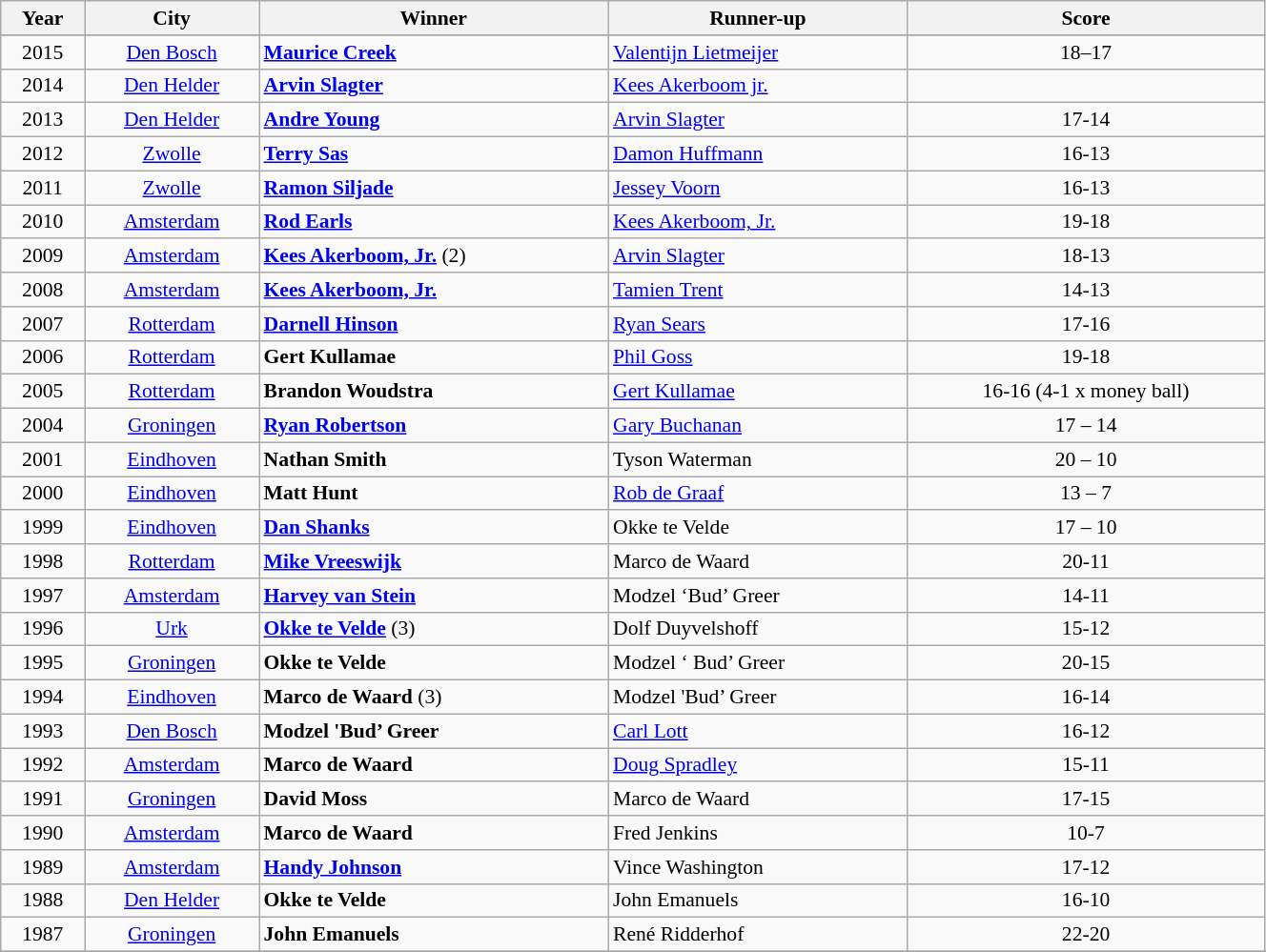<table class="wikitable sortable" style=" text-align:center; font-size:90%;" width=70%>
<tr bgcolor=>
<th>Year</th>
<th>City</th>
<th>Winner</th>
<th>Runner-up</th>
<th>Score</th>
</tr>
<tr>
</tr>
<tr>
<td>2015</td>
<td><a href='#'>Den Bosch</a></td>
<td align="left"> <strong><a href='#'>Maurice Creek</a></strong></td>
<td align="left"> <a href='#'>Valentijn Lietmeijer</a></td>
<td>18–17</td>
</tr>
<tr>
<td>2014</td>
<td><a href='#'>Den Helder</a></td>
<td align="left"> <strong><a href='#'>Arvin Slagter</a></strong></td>
<td align="left"> <a href='#'>Kees Akerboom jr.</a></td>
<td></td>
</tr>
<tr>
<td>2013</td>
<td><a href='#'>Den Helder</a></td>
<td align="left"> <strong><a href='#'>Andre Young</a></strong></td>
<td align="left"> <a href='#'>Arvin Slagter</a></td>
<td>17-14</td>
</tr>
<tr>
<td>2012</td>
<td><a href='#'>Zwolle</a></td>
<td align="left"> <strong><a href='#'>Terry Sas</a></strong></td>
<td align="left"> <a href='#'>Damon Huffmann</a></td>
<td>16-13</td>
</tr>
<tr>
<td>2011</td>
<td><a href='#'>Zwolle</a></td>
<td align="left"> <strong><a href='#'>Ramon Siljade</a></strong></td>
<td align="left"> <a href='#'>Jessey Voorn</a></td>
<td>16-13</td>
</tr>
<tr>
<td>2010</td>
<td><a href='#'>Amsterdam</a></td>
<td align="left"> <strong><a href='#'>Rod Earls</a></strong></td>
<td align="left"> <a href='#'>Kees Akerboom, Jr.</a></td>
<td>19-18</td>
</tr>
<tr>
<td>2009</td>
<td><a href='#'>Amsterdam</a></td>
<td align="left"> <strong><a href='#'>Kees Akerboom, Jr.</a></strong> (2)</td>
<td align="left"> <a href='#'>Arvin Slagter</a></td>
<td>18-13</td>
</tr>
<tr>
<td>2008</td>
<td><a href='#'>Amsterdam</a></td>
<td align="left"> <strong><a href='#'>Kees Akerboom, Jr.</a></strong></td>
<td align="left"> <a href='#'>Tamien Trent</a></td>
<td>14-13</td>
</tr>
<tr>
<td>2007</td>
<td><a href='#'>Rotterdam</a></td>
<td align="left"> <strong><a href='#'>Darnell Hinson</a></strong></td>
<td align="left"> <a href='#'>Ryan Sears</a></td>
<td>17-16</td>
</tr>
<tr>
<td>2006</td>
<td><a href='#'>Rotterdam</a></td>
<td align="left"> <strong>Gert Kullamae</strong></td>
<td align="left"> <a href='#'>Phil Goss</a></td>
<td>19-18</td>
</tr>
<tr>
<td>2005</td>
<td><a href='#'>Rotterdam</a></td>
<td align="left"> <strong>Brandon Woudstra</strong></td>
<td align="left"> <a href='#'>Gert Kullamae</a></td>
<td>16-16 (4-1 x money ball)</td>
</tr>
<tr>
<td>2004</td>
<td><a href='#'>Groningen</a></td>
<td align="left"> <strong><a href='#'>Ryan Robertson</a></strong></td>
<td align="left"> <a href='#'>Gary Buchanan</a></td>
<td>17 – 14</td>
</tr>
<tr>
<td>2001</td>
<td><a href='#'>Eindhoven</a></td>
<td align="left"> <strong>Nathan Smith</strong></td>
<td align="left"> Tyson Waterman</td>
<td>20 – 10</td>
</tr>
<tr>
<td>2000</td>
<td><a href='#'>Eindhoven</a></td>
<td align="left"> <strong>Matt Hunt</strong></td>
<td align="left"> <a href='#'>Rob de Graaf</a></td>
<td>13 – 7</td>
</tr>
<tr>
<td>1999</td>
<td><a href='#'>Eindhoven</a></td>
<td align="left"> <strong><a href='#'>Dan Shanks</a></strong></td>
<td align="left"> Okke te Velde</td>
<td>17 – 10</td>
</tr>
<tr>
<td>1998</td>
<td><a href='#'>Rotterdam</a></td>
<td align="left"> <strong><a href='#'>Mike Vreeswijk</a></strong></td>
<td align="left"> Marco de Waard</td>
<td>20-11</td>
</tr>
<tr>
<td>1997</td>
<td><a href='#'>Amsterdam</a></td>
<td align="left"> <strong><a href='#'>Harvey van Stein</a></strong></td>
<td align="left"> Modzel ‘Bud’ Greer</td>
<td>14-11</td>
</tr>
<tr>
<td>1996</td>
<td><a href='#'>Urk</a></td>
<td align="left"> <strong><a href='#'>Okke te Velde</a></strong> (3)</td>
<td align="left"> Dolf Duyvelshoff</td>
<td>15-12</td>
</tr>
<tr>
<td>1995</td>
<td><a href='#'>Groningen</a></td>
<td align="left"> <strong>Okke te Velde</strong></td>
<td align="left"> Modzel ‘ Bud’ Greer</td>
<td>20-15</td>
</tr>
<tr>
<td>1994</td>
<td><a href='#'>Eindhoven</a></td>
<td align="left"> <strong>Marco de Waard</strong> (3)</td>
<td align="left"> Modzel 'Bud’ Greer</td>
<td>16-14</td>
</tr>
<tr>
<td>1993</td>
<td><a href='#'>Den Bosch</a></td>
<td align="left"> <strong>Modzel 'Bud’ Greer</strong></td>
<td align="left"> <a href='#'>Carl Lott</a></td>
<td>16-12</td>
</tr>
<tr>
<td>1992</td>
<td><a href='#'>Amsterdam</a></td>
<td align="left"> <strong>Marco de Waard</strong></td>
<td align="left"> <a href='#'>Doug Spradley</a></td>
<td>15-11</td>
</tr>
<tr>
<td>1991</td>
<td><a href='#'>Groningen</a></td>
<td align="left"> <strong>David Moss</strong></td>
<td align="left"> Marco de Waard</td>
<td>17-15</td>
</tr>
<tr>
<td>1990</td>
<td><a href='#'>Amsterdam</a></td>
<td align="left"> <strong>Marco de Waard</strong></td>
<td align="left"> Fred Jenkins</td>
<td>10-7</td>
</tr>
<tr>
<td>1989</td>
<td><a href='#'>Amsterdam</a></td>
<td align="left"> <strong><a href='#'>Handy Johnson</a></strong></td>
<td align="left"> Vince Washington</td>
<td>17-12</td>
</tr>
<tr>
<td>1988</td>
<td><a href='#'>Den Helder</a></td>
<td align="left"> <strong>Okke te Velde</strong></td>
<td align="left"> John Emanuels</td>
<td>16-10</td>
</tr>
<tr>
<td>1987</td>
<td><a href='#'>Groningen</a></td>
<td align="left"> <strong>John Emanuels</strong></td>
<td align="left"> René Ridderhof</td>
<td>22-20</td>
</tr>
<tr>
</tr>
</table>
